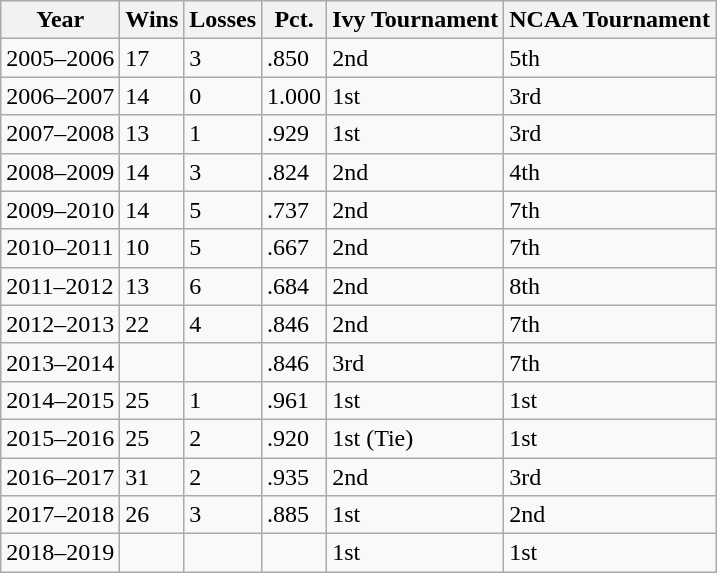<table class="wikitable">
<tr>
<th>Year</th>
<th>Wins</th>
<th>Losses</th>
<th>Pct.</th>
<th>Ivy Tournament</th>
<th>NCAA Tournament</th>
</tr>
<tr>
<td>2005–2006</td>
<td>17</td>
<td>3</td>
<td>.850</td>
<td>2nd</td>
<td>5th</td>
</tr>
<tr>
<td>2006–2007</td>
<td>14</td>
<td>0</td>
<td>1.000</td>
<td>1st</td>
<td>3rd</td>
</tr>
<tr>
<td>2007–2008</td>
<td>13</td>
<td>1</td>
<td>.929</td>
<td>1st</td>
<td>3rd</td>
</tr>
<tr>
<td>2008–2009</td>
<td>14</td>
<td>3</td>
<td>.824</td>
<td>2nd</td>
<td>4th</td>
</tr>
<tr>
<td>2009–2010</td>
<td>14</td>
<td>5</td>
<td>.737</td>
<td>2nd</td>
<td>7th</td>
</tr>
<tr>
<td>2010–2011</td>
<td>10</td>
<td>5</td>
<td>.667</td>
<td>2nd</td>
<td>7th</td>
</tr>
<tr>
<td>2011–2012</td>
<td>13</td>
<td>6</td>
<td>.684</td>
<td>2nd</td>
<td>8th</td>
</tr>
<tr>
<td>2012–2013</td>
<td>22</td>
<td>4</td>
<td>.846</td>
<td>2nd</td>
<td>7th</td>
</tr>
<tr>
<td>2013–2014</td>
<td></td>
<td></td>
<td>.846</td>
<td>3rd</td>
<td>7th</td>
</tr>
<tr>
<td>2014–2015</td>
<td>25</td>
<td>1</td>
<td>.961</td>
<td>1st</td>
<td>1st</td>
</tr>
<tr>
<td>2015–2016</td>
<td>25</td>
<td>2</td>
<td>.920</td>
<td>1st (Tie)</td>
<td>1st</td>
</tr>
<tr>
<td>2016–2017</td>
<td>31</td>
<td>2</td>
<td>.935</td>
<td>2nd</td>
<td>3rd</td>
</tr>
<tr>
<td>2017–2018</td>
<td>26</td>
<td>3</td>
<td>.885</td>
<td>1st</td>
<td>2nd</td>
</tr>
<tr>
<td>2018–2019</td>
<td></td>
<td></td>
<td></td>
<td>1st</td>
<td>1st</td>
</tr>
</table>
